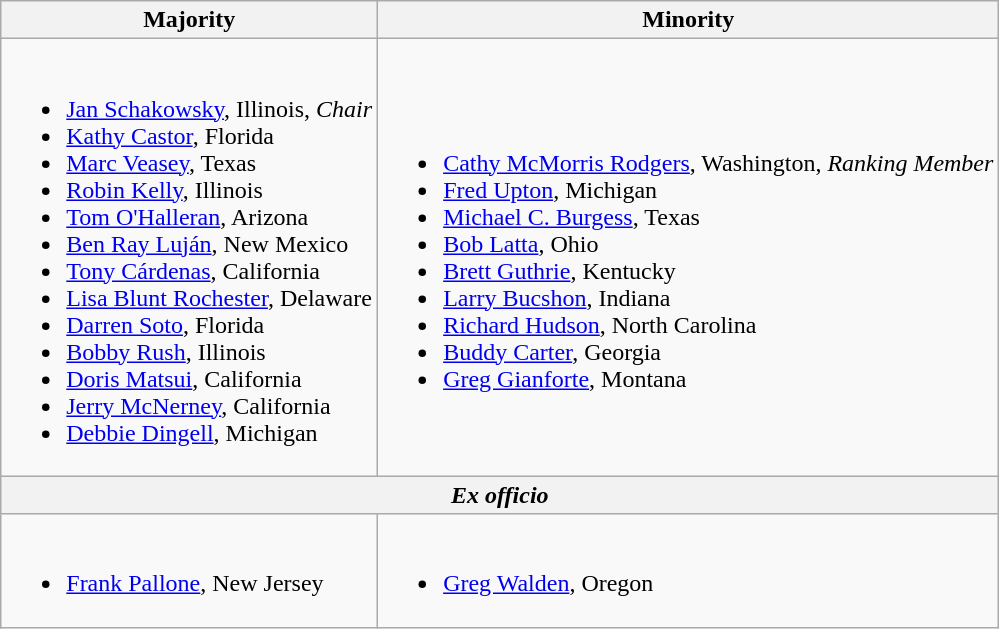<table class=wikitable>
<tr>
<th>Majority</th>
<th>Minority</th>
</tr>
<tr>
<td><br><ul><li><a href='#'>Jan Schakowsky</a>, Illinois, <em>Chair</em></li><li><a href='#'>Kathy Castor</a>, Florida</li><li><a href='#'>Marc Veasey</a>, Texas</li><li><a href='#'>Robin Kelly</a>, Illinois</li><li><a href='#'>Tom O'Halleran</a>, Arizona</li><li><a href='#'>Ben Ray Luján</a>, New Mexico</li><li><a href='#'>Tony Cárdenas</a>, California</li><li><a href='#'>Lisa Blunt Rochester</a>, Delaware</li><li><a href='#'>Darren Soto</a>, Florida</li><li><a href='#'>Bobby Rush</a>, Illinois</li><li><a href='#'>Doris Matsui</a>, California</li><li><a href='#'>Jerry McNerney</a>, California</li><li><a href='#'>Debbie Dingell</a>, Michigan</li></ul></td>
<td><br><ul><li><a href='#'>Cathy McMorris Rodgers</a>, Washington, <em>Ranking Member</em></li><li><a href='#'>Fred Upton</a>, Michigan</li><li><a href='#'>Michael C. Burgess</a>, Texas</li><li><a href='#'>Bob Latta</a>, Ohio</li><li><a href='#'>Brett Guthrie</a>, Kentucky</li><li><a href='#'>Larry Bucshon</a>, Indiana</li><li><a href='#'>Richard Hudson</a>, North Carolina</li><li><a href='#'>Buddy Carter</a>, Georgia</li><li><a href='#'>Greg Gianforte</a>, Montana</li></ul></td>
</tr>
<tr>
<th colspan=2><em>Ex officio</em></th>
</tr>
<tr>
<td><br><ul><li><a href='#'>Frank Pallone</a>, New Jersey</li></ul></td>
<td><br><ul><li><a href='#'>Greg Walden</a>, Oregon</li></ul></td>
</tr>
</table>
